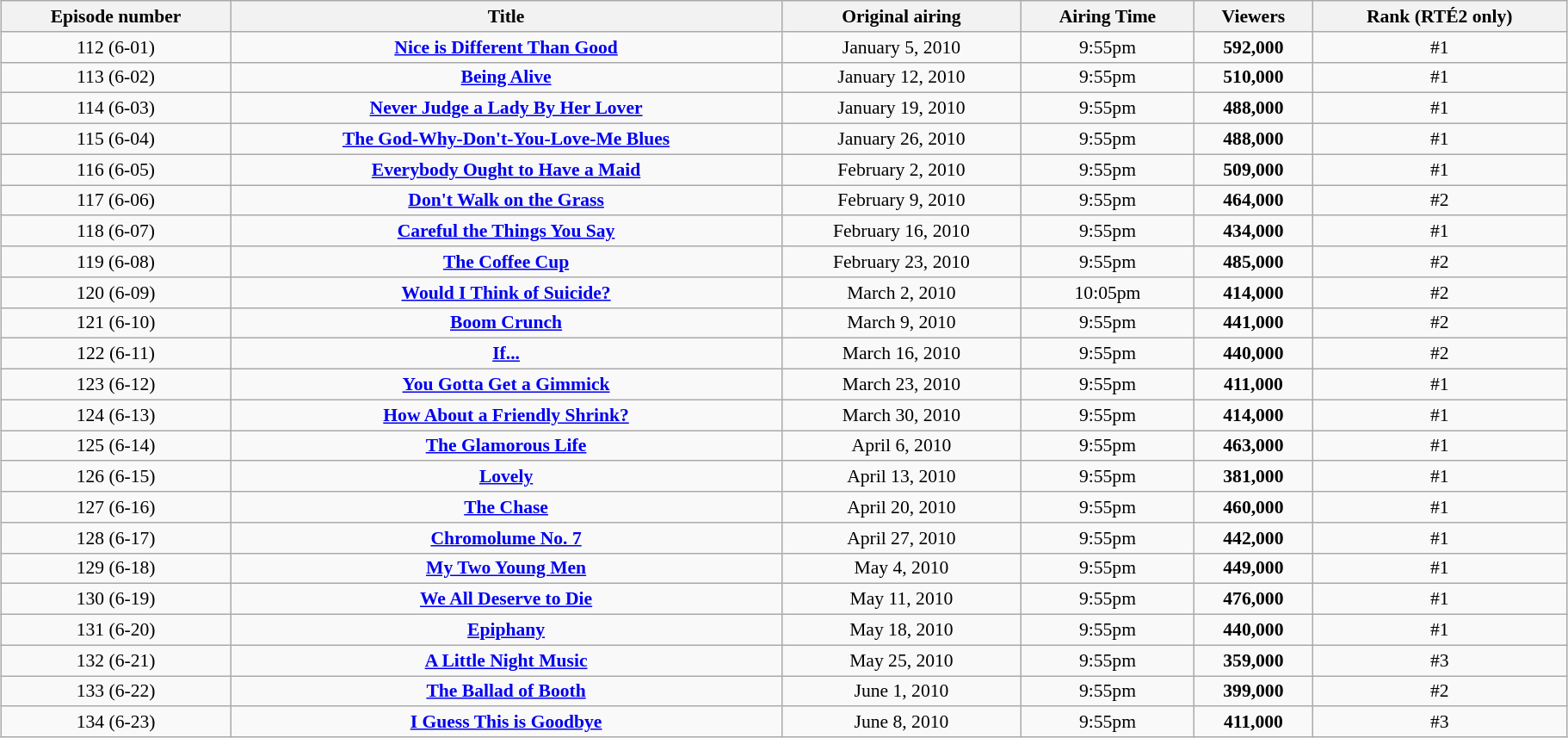<table class="wikitable" style="font-size:90%; text-align:center; width: 96%; margin-left: auto; margin-right: auto;">
<tr>
<th>Episode number</th>
<th>Title</th>
<th>Original airing</th>
<th>Airing Time</th>
<th>Viewers</th>
<th>Rank (RTÉ2 only)</th>
</tr>
<tr>
<td>112 (6-01)</td>
<td><strong><a href='#'>Nice is Different Than Good</a></strong></td>
<td>January 5, 2010</td>
<td>9:55pm</td>
<td><strong>592,000</strong></td>
<td>#1</td>
</tr>
<tr>
<td>113 (6-02)</td>
<td><strong><a href='#'>Being Alive</a></strong></td>
<td>January 12, 2010</td>
<td>9:55pm</td>
<td><strong>510,000</strong></td>
<td>#1</td>
</tr>
<tr>
<td>114 (6-03)</td>
<td><strong><a href='#'>Never Judge a Lady By Her Lover</a></strong></td>
<td>January 19, 2010</td>
<td>9:55pm</td>
<td><strong>488,000</strong></td>
<td>#1</td>
</tr>
<tr>
<td>115 (6-04)</td>
<td><strong><a href='#'>The God-Why-Don't-You-Love-Me Blues</a></strong></td>
<td>January 26, 2010</td>
<td>9:55pm</td>
<td><strong>488,000</strong></td>
<td>#1</td>
</tr>
<tr>
<td>116 (6-05)</td>
<td><strong><a href='#'>Everybody Ought to Have a Maid</a></strong></td>
<td>February 2, 2010</td>
<td>9:55pm</td>
<td><strong>509,000</strong></td>
<td>#1</td>
</tr>
<tr>
<td>117 (6-06)</td>
<td><strong><a href='#'>Don't Walk on the Grass</a></strong></td>
<td>February 9, 2010</td>
<td>9:55pm</td>
<td><strong>464,000</strong></td>
<td>#2</td>
</tr>
<tr>
<td>118 (6-07)</td>
<td><strong><a href='#'>Careful the Things You Say</a></strong></td>
<td>February 16, 2010</td>
<td>9:55pm</td>
<td><strong>434,000</strong></td>
<td>#1</td>
</tr>
<tr>
<td>119 (6-08)</td>
<td><strong><a href='#'>The Coffee Cup</a></strong></td>
<td>February 23, 2010</td>
<td>9:55pm</td>
<td><strong>485,000</strong></td>
<td>#2</td>
</tr>
<tr>
<td>120 (6-09)</td>
<td><strong><a href='#'>Would I Think of Suicide?</a></strong></td>
<td>March 2, 2010</td>
<td>10:05pm</td>
<td><strong>414,000</strong></td>
<td>#2</td>
</tr>
<tr>
<td>121 (6-10)</td>
<td><strong><a href='#'>Boom Crunch</a></strong></td>
<td>March 9, 2010</td>
<td>9:55pm</td>
<td><strong>441,000</strong></td>
<td>#2</td>
</tr>
<tr>
<td>122 (6-11)</td>
<td><strong><a href='#'>If...</a></strong></td>
<td>March 16, 2010</td>
<td>9:55pm</td>
<td><strong>440,000</strong></td>
<td>#2</td>
</tr>
<tr>
<td>123 (6-12)</td>
<td><strong><a href='#'>You Gotta Get a Gimmick</a></strong></td>
<td>March 23, 2010</td>
<td>9:55pm</td>
<td><strong>411,000</strong></td>
<td>#1</td>
</tr>
<tr>
<td>124 (6-13)</td>
<td><strong><a href='#'>How About a Friendly Shrink?</a></strong></td>
<td>March 30, 2010</td>
<td>9:55pm</td>
<td><strong>414,000</strong></td>
<td>#1</td>
</tr>
<tr>
<td>125 (6-14)</td>
<td><strong><a href='#'>The Glamorous Life</a></strong></td>
<td>April 6, 2010</td>
<td>9:55pm</td>
<td><strong>463,000</strong></td>
<td>#1</td>
</tr>
<tr>
<td>126 (6-15)</td>
<td><strong><a href='#'>Lovely</a></strong></td>
<td>April 13, 2010</td>
<td>9:55pm</td>
<td><strong>381,000</strong></td>
<td>#1</td>
</tr>
<tr>
<td>127 (6-16)</td>
<td><strong><a href='#'>The Chase</a></strong></td>
<td>April 20, 2010</td>
<td>9:55pm</td>
<td><strong>460,000</strong></td>
<td>#1</td>
</tr>
<tr>
<td>128 (6-17)</td>
<td><strong><a href='#'>Chromolume No. 7</a></strong></td>
<td>April 27, 2010</td>
<td>9:55pm</td>
<td><strong>442,000</strong></td>
<td>#1</td>
</tr>
<tr>
<td>129 (6-18)</td>
<td><strong><a href='#'>My Two Young Men</a></strong></td>
<td>May 4, 2010</td>
<td>9:55pm</td>
<td><strong>449,000</strong></td>
<td>#1</td>
</tr>
<tr>
<td>130 (6-19)</td>
<td><strong><a href='#'>We All Deserve to Die</a></strong></td>
<td>May 11, 2010</td>
<td>9:55pm</td>
<td><strong>476,000</strong></td>
<td>#1</td>
</tr>
<tr>
<td>131 (6-20)</td>
<td><strong><a href='#'>Epiphany</a></strong></td>
<td>May 18, 2010</td>
<td>9:55pm</td>
<td><strong>440,000</strong></td>
<td>#1</td>
</tr>
<tr>
<td>132 (6-21)</td>
<td><strong><a href='#'>A Little Night Music</a></strong></td>
<td>May 25, 2010</td>
<td>9:55pm</td>
<td><strong>359,000</strong></td>
<td>#3</td>
</tr>
<tr>
<td>133 (6-22)</td>
<td><strong><a href='#'>The Ballad of Booth</a></strong></td>
<td>June 1, 2010</td>
<td>9:55pm</td>
<td><strong>399,000</strong></td>
<td>#2</td>
</tr>
<tr>
<td>134 (6-23)</td>
<td><strong><a href='#'>I Guess This is Goodbye</a></strong></td>
<td>June 8, 2010</td>
<td>9:55pm</td>
<td><strong>411,000</strong></td>
<td>#3</td>
</tr>
</table>
